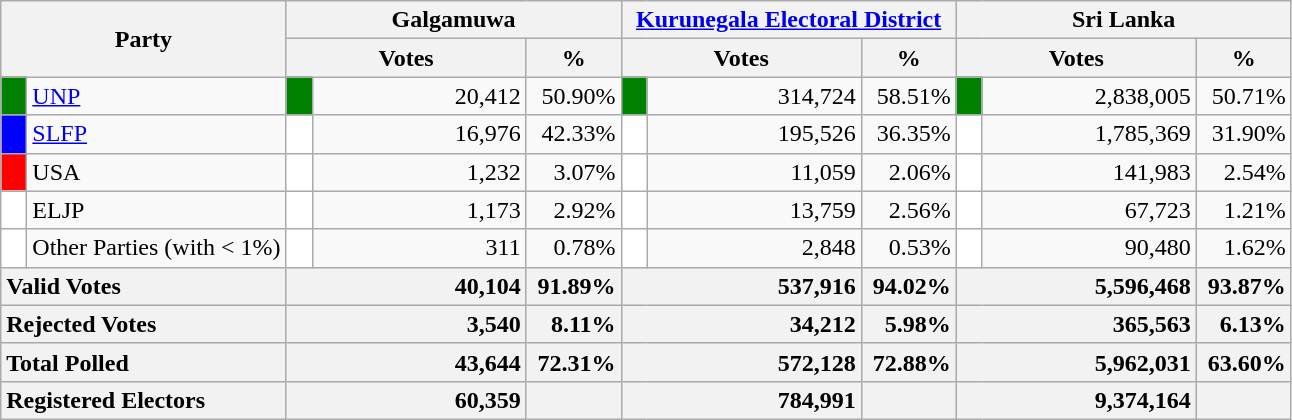<table class="wikitable">
<tr>
<th colspan="2" width="144px"rowspan="2">Party</th>
<th colspan="3" width="216px">Galgamuwa</th>
<th colspan="3" width="216px"><a href='#'>Kurunegala Electoral District</a></th>
<th colspan="3" width="216px">Sri Lanka</th>
</tr>
<tr>
<th colspan="2" width="144px">Votes</th>
<th>%</th>
<th colspan="2" width="144px">Votes</th>
<th>%</th>
<th colspan="2" width="144px">Votes</th>
<th>%</th>
</tr>
<tr>
<td style="background-color:green;" width="10px"></td>
<td style="text-align:left;"><a href='#'>UNP</a></td>
<td style="background-color:green;" width="10px"></td>
<td style="text-align:right;">20,412</td>
<td style="text-align:right;">50.90%</td>
<td style="background-color:green;" width="10px"></td>
<td style="text-align:right;">314,724</td>
<td style="text-align:right;">58.51%</td>
<td style="background-color:green;" width="10px"></td>
<td style="text-align:right;">2,838,005</td>
<td style="text-align:right;">50.71%</td>
</tr>
<tr>
<td style="background-color:blue;" width="10px"></td>
<td style="text-align:left;"><a href='#'>SLFP</a></td>
<td style="background-color:white;" width="10px"></td>
<td style="text-align:right;">16,976</td>
<td style="text-align:right;">42.33%</td>
<td style="background-color:white;" width="10px"></td>
<td style="text-align:right;">195,526</td>
<td style="text-align:right;">36.35%</td>
<td style="background-color:white;" width="10px"></td>
<td style="text-align:right;">1,785,369</td>
<td style="text-align:right;">31.90%</td>
</tr>
<tr>
<td style="background-color:red;" width="10px"></td>
<td style="text-align:left;">USA</td>
<td style="background-color:white;" width="10px"></td>
<td style="text-align:right;">1,232</td>
<td style="text-align:right;">3.07%</td>
<td style="background-color:white;" width="10px"></td>
<td style="text-align:right;">11,059</td>
<td style="text-align:right;">2.06%</td>
<td style="background-color:white;" width="10px"></td>
<td style="text-align:right;">141,983</td>
<td style="text-align:right;">2.54%</td>
</tr>
<tr>
<td style="background-color:white;" width="10px"></td>
<td style="text-align:left;">ELJP</td>
<td style="background-color:white;" width="10px"></td>
<td style="text-align:right;">1,173</td>
<td style="text-align:right;">2.92%</td>
<td style="background-color:white;" width="10px"></td>
<td style="text-align:right;">13,759</td>
<td style="text-align:right;">2.56%</td>
<td style="background-color:white;" width="10px"></td>
<td style="text-align:right;">67,723</td>
<td style="text-align:right;">1.21%</td>
</tr>
<tr>
<td style="background-color:white;" width="10px"></td>
<td style="text-align:left;">Other Parties (with < 1%)</td>
<td style="background-color:white;" width="10px"></td>
<td style="text-align:right;">311</td>
<td style="text-align:right;">0.78%</td>
<td style="background-color:white;" width="10px"></td>
<td style="text-align:right;">2,848</td>
<td style="text-align:right;">0.53%</td>
<td style="background-color:white;" width="10px"></td>
<td style="text-align:right;">90,480</td>
<td style="text-align:right;">1.62%</td>
</tr>
<tr>
<th colspan="2" width="144px"style="text-align:left;">Valid Votes</th>
<th style="text-align:right;"colspan="2" width="144px">40,104</th>
<th style="text-align:right;">91.89%</th>
<th style="text-align:right;"colspan="2" width="144px">537,916</th>
<th style="text-align:right;">94.02%</th>
<th style="text-align:right;"colspan="2" width="144px">5,596,468</th>
<th style="text-align:right;">93.87%</th>
</tr>
<tr>
<th colspan="2" width="144px"style="text-align:left;">Rejected Votes</th>
<th style="text-align:right;"colspan="2" width="144px">3,540</th>
<th style="text-align:right;">8.11%</th>
<th style="text-align:right;"colspan="2" width="144px">34,212</th>
<th style="text-align:right;">5.98%</th>
<th style="text-align:right;"colspan="2" width="144px">365,563</th>
<th style="text-align:right;">6.13%</th>
</tr>
<tr>
<th colspan="2" width="144px"style="text-align:left;">Total Polled</th>
<th style="text-align:right;"colspan="2" width="144px">43,644</th>
<th style="text-align:right;">72.31%</th>
<th style="text-align:right;"colspan="2" width="144px">572,128</th>
<th style="text-align:right;">72.88%</th>
<th style="text-align:right;"colspan="2" width="144px">5,962,031</th>
<th style="text-align:right;">63.60%</th>
</tr>
<tr>
<th colspan="2" width="144px"style="text-align:left;">Registered Electors</th>
<th style="text-align:right;"colspan="2" width="144px">60,359</th>
<th></th>
<th style="text-align:right;"colspan="2" width="144px">784,991</th>
<th></th>
<th style="text-align:right;"colspan="2" width="144px">9,374,164</th>
<th></th>
</tr>
</table>
